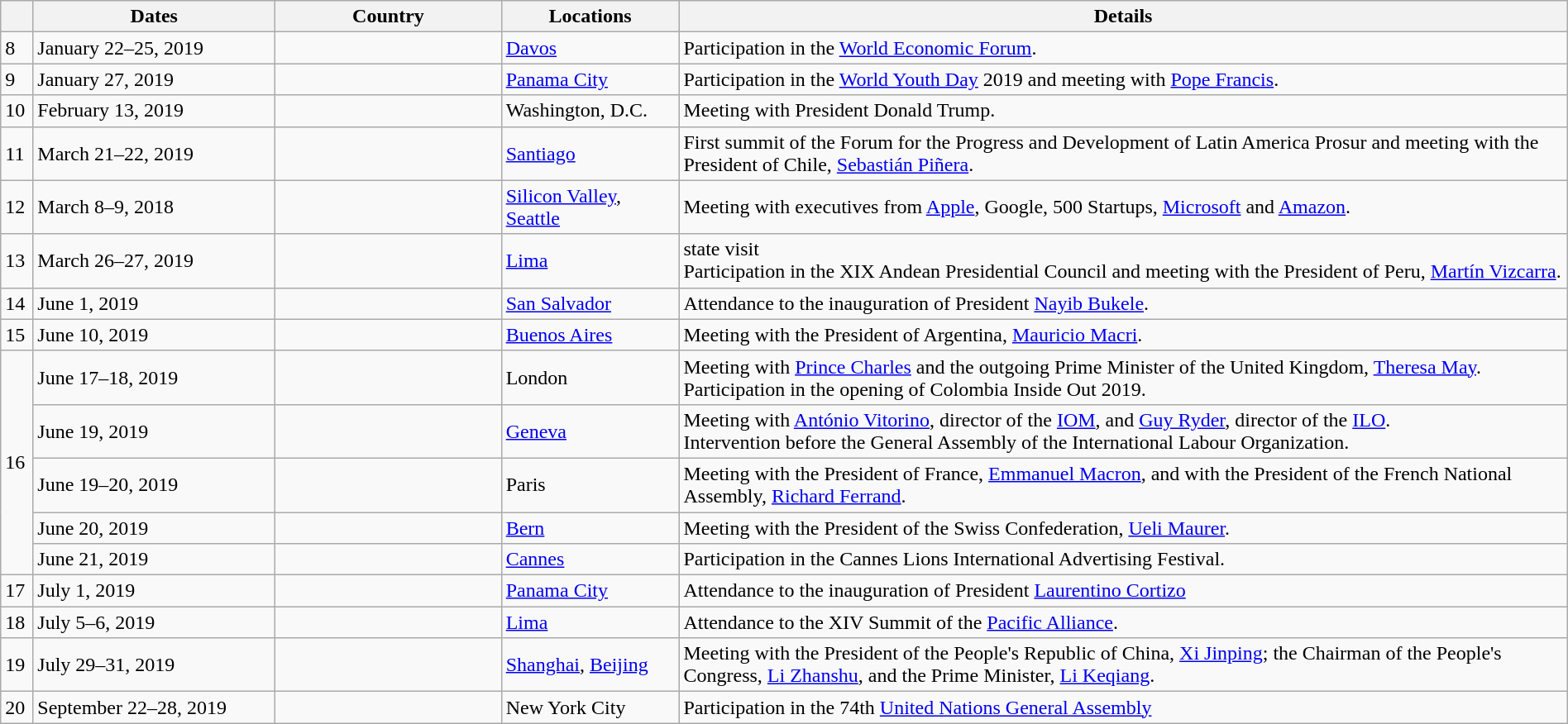<table class="wikitable" style="margin:1em auto 1em auto;">
<tr>
<th style="width: 2%;"></th>
<th style="width: 15%;">Dates</th>
<th style="width: 14%;">Country</th>
<th style="width: 11%;">Locations</th>
<th style="width: 55%;">Details</th>
</tr>
<tr>
<td>8</td>
<td>January 22–25, 2019</td>
<td></td>
<td><a href='#'>Davos</a></td>
<td>Participation in the <a href='#'>World Economic Forum</a>.</td>
</tr>
<tr>
<td>9</td>
<td>January 27, 2019</td>
<td></td>
<td><a href='#'>Panama City</a></td>
<td>Participation in the <a href='#'>World Youth Day</a> 2019 and meeting with <a href='#'>Pope Francis</a>.</td>
</tr>
<tr>
<td>10</td>
<td>February 13, 2019</td>
<td></td>
<td>Washington, D.C.</td>
<td>Meeting with President Donald Trump.</td>
</tr>
<tr>
<td>11</td>
<td>March 21–22, 2019</td>
<td></td>
<td><a href='#'>Santiago</a></td>
<td>First summit of the Forum for the Progress and Development of Latin America Prosur and meeting with the President of Chile, <a href='#'>Sebastián Piñera</a>.</td>
</tr>
<tr>
<td>12</td>
<td>March 8–9, 2018</td>
<td></td>
<td><a href='#'>Silicon Valley</a>, <a href='#'>Seattle</a></td>
<td>Meeting with executives from <a href='#'>Apple</a>, Google, 500 Startups, <a href='#'>Microsoft</a> and <a href='#'>Amazon</a>.</td>
</tr>
<tr>
<td>13</td>
<td>March 26–27, 2019</td>
<td></td>
<td><a href='#'>Lima</a></td>
<td>state visit<br>Participation in the XIX Andean Presidential Council and meeting with the President of Peru, <a href='#'>Martín Vizcarra</a>.</td>
</tr>
<tr>
<td>14</td>
<td>June 1, 2019</td>
<td></td>
<td><a href='#'>San Salvador</a></td>
<td>Attendance to the inauguration of President <a href='#'>Nayib Bukele</a>.</td>
</tr>
<tr>
<td>15</td>
<td>June 10, 2019</td>
<td></td>
<td><a href='#'>Buenos Aires</a></td>
<td>Meeting with the President of Argentina, <a href='#'>Mauricio Macri</a>.</td>
</tr>
<tr>
<td rowspan=5>16</td>
<td>June 17–18, 2019</td>
<td></td>
<td>London</td>
<td>Meeting with <a href='#'>Prince Charles</a> and the outgoing Prime Minister of the United Kingdom, <a href='#'>Theresa May</a>.<br>Participation in the opening of Colombia Inside Out 2019.</td>
</tr>
<tr>
<td>June 19, 2019</td>
<td></td>
<td><a href='#'>Geneva</a></td>
<td>Meeting with <a href='#'>António Vitorino</a>, director of the <a href='#'>IOM</a>, and <a href='#'>Guy Ryder</a>, director of the <a href='#'>ILO</a>.<br>Intervention before the General Assembly of the International Labour Organization.</td>
</tr>
<tr>
<td>June 19–20, 2019</td>
<td></td>
<td>Paris</td>
<td>Meeting with the President of France, <a href='#'>Emmanuel Macron</a>, and with the President of the French National Assembly, <a href='#'>Richard Ferrand</a>.</td>
</tr>
<tr>
<td>June 20, 2019</td>
<td></td>
<td><a href='#'>Bern</a></td>
<td>Meeting with the President of the Swiss Confederation, <a href='#'>Ueli Maurer</a>.</td>
</tr>
<tr>
<td>June 21, 2019</td>
<td></td>
<td><a href='#'>Cannes</a></td>
<td>Participation in the Cannes Lions International Advertising Festival.</td>
</tr>
<tr>
<td>17</td>
<td>July 1, 2019</td>
<td></td>
<td><a href='#'>Panama City</a></td>
<td>Attendance to the inauguration of President <a href='#'>Laurentino Cortizo</a></td>
</tr>
<tr>
<td>18</td>
<td>July 5–6, 2019</td>
<td></td>
<td><a href='#'>Lima</a></td>
<td>Attendance to the XIV Summit of the <a href='#'>Pacific Alliance</a>.</td>
</tr>
<tr>
<td>19</td>
<td>July 29–31, 2019</td>
<td></td>
<td><a href='#'>Shanghai</a>, <a href='#'>Beijing</a></td>
<td>Meeting with the President of the People's Republic of China, <a href='#'>Xi Jinping</a>; the Chairman of the People's Congress, <a href='#'>Li Zhanshu</a>, and the Prime Minister, <a href='#'>Li Keqiang</a>.</td>
</tr>
<tr>
<td>20</td>
<td>September 22–28, 2019</td>
<td></td>
<td>New York City</td>
<td>Participation in the 74th <a href='#'>United Nations General Assembly</a></td>
</tr>
</table>
